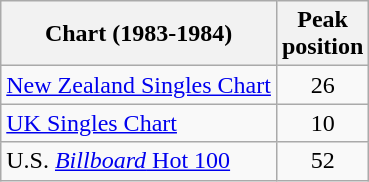<table class="wikitable sortable">
<tr>
<th>Chart (1983-1984)</th>
<th>Peak<br>position</th>
</tr>
<tr>
<td><a href='#'>New Zealand Singles Chart</a></td>
<td style="text-align:center;">26</td>
</tr>
<tr>
<td><a href='#'>UK Singles Chart</a></td>
<td style="text-align:center;">10</td>
</tr>
<tr>
<td>U.S. <a href='#'><em>Billboard</em> Hot 100</a></td>
<td style="text-align:center;">52</td>
</tr>
</table>
